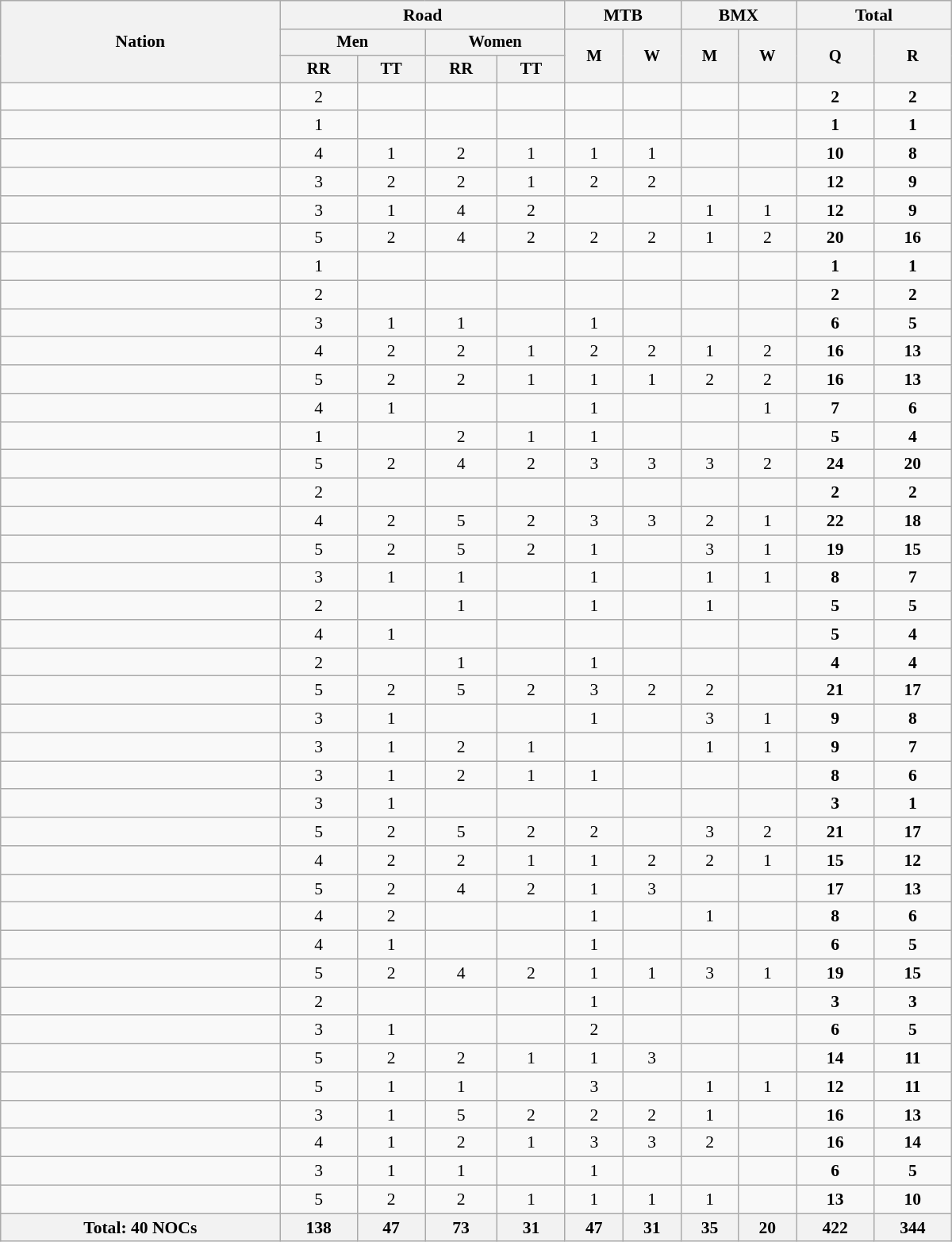<table class="wikitable"  style="width:800px; text-align:center; font-size:90%;">
<tr>
<th rowspan="3">Nation</th>
<th colspan=4>Road</th>
<th colspan=2>MTB</th>
<th colspan=2>BMX</th>
<th colspan=2>Total</th>
</tr>
<tr style="font-size:95%">
<th colspan=2>Men</th>
<th colspan=2>Women</th>
<th rowspan=2>M</th>
<th rowspan=2>W</th>
<th rowspan=2>M</th>
<th rowspan=2>W</th>
<th rowspan=2>Q</th>
<th rowspan=2>R</th>
</tr>
<tr style="font-size:95%">
<th>RR</th>
<th>TT</th>
<th>RR</th>
<th>TT</th>
</tr>
<tr>
<td align=left></td>
<td>2</td>
<td></td>
<td></td>
<td></td>
<td></td>
<td></td>
<td></td>
<td></td>
<td><strong>2</strong></td>
<td><strong>2</strong></td>
</tr>
<tr>
<td align=left></td>
<td>1</td>
<td></td>
<td></td>
<td></td>
<td></td>
<td></td>
<td></td>
<td></td>
<td><strong>1</strong></td>
<td><strong>1</strong></td>
</tr>
<tr>
<td align=left></td>
<td>4</td>
<td>1</td>
<td>2</td>
<td>1</td>
<td>1</td>
<td>1</td>
<td></td>
<td></td>
<td><strong>10</strong></td>
<td><strong>8</strong></td>
</tr>
<tr>
<td align=left></td>
<td>3</td>
<td>2</td>
<td>2</td>
<td>1</td>
<td>2</td>
<td>2</td>
<td></td>
<td></td>
<td><strong>12</strong></td>
<td><strong>9</strong></td>
</tr>
<tr>
<td align=left></td>
<td>3</td>
<td>1</td>
<td>4</td>
<td>2</td>
<td></td>
<td></td>
<td>1</td>
<td>1</td>
<td><strong>12</strong></td>
<td><strong>9</strong></td>
</tr>
<tr>
<td align=left></td>
<td>5</td>
<td>2</td>
<td>4</td>
<td>2</td>
<td>2</td>
<td>2</td>
<td>1</td>
<td>2</td>
<td><strong>20</strong></td>
<td><strong>16</strong></td>
</tr>
<tr>
<td align=left></td>
<td>1</td>
<td></td>
<td></td>
<td></td>
<td></td>
<td></td>
<td></td>
<td></td>
<td><strong>1</strong></td>
<td><strong>1</strong></td>
</tr>
<tr>
<td align=left></td>
<td>2</td>
<td></td>
<td></td>
<td></td>
<td></td>
<td></td>
<td></td>
<td></td>
<td><strong>2</strong></td>
<td><strong>2</strong></td>
</tr>
<tr>
<td align=left></td>
<td>3</td>
<td>1</td>
<td>1</td>
<td></td>
<td>1</td>
<td></td>
<td></td>
<td></td>
<td><strong>6</strong></td>
<td><strong>5</strong></td>
</tr>
<tr>
<td align=left></td>
<td>4</td>
<td>2</td>
<td>2</td>
<td>1</td>
<td>2</td>
<td>2</td>
<td>1</td>
<td>2</td>
<td><strong>16</strong></td>
<td><strong>13</strong></td>
</tr>
<tr>
<td align=left></td>
<td>5</td>
<td>2</td>
<td>2</td>
<td>1</td>
<td>1</td>
<td>1</td>
<td>2</td>
<td>2</td>
<td><strong>16</strong></td>
<td><strong>13</strong></td>
</tr>
<tr>
<td align=left></td>
<td>4</td>
<td>1</td>
<td></td>
<td></td>
<td>1</td>
<td></td>
<td></td>
<td>1</td>
<td><strong>7</strong></td>
<td><strong>6</strong></td>
</tr>
<tr>
<td align=left></td>
<td>1</td>
<td></td>
<td>2</td>
<td>1</td>
<td>1</td>
<td></td>
<td></td>
<td></td>
<td><strong>5</strong></td>
<td><strong>4</strong></td>
</tr>
<tr>
<td align=left></td>
<td>5</td>
<td>2</td>
<td>4</td>
<td>2</td>
<td>3</td>
<td>3</td>
<td>3</td>
<td>2</td>
<td><strong>24</strong></td>
<td><strong>20</strong></td>
</tr>
<tr>
<td align=left></td>
<td>2</td>
<td></td>
<td></td>
<td></td>
<td></td>
<td></td>
<td></td>
<td></td>
<td><strong>2</strong></td>
<td><strong>2</strong></td>
</tr>
<tr>
<td align=left></td>
<td>4</td>
<td>2</td>
<td>5</td>
<td>2</td>
<td>3</td>
<td>3</td>
<td>2</td>
<td>1</td>
<td><strong>22</strong></td>
<td><strong>18</strong></td>
</tr>
<tr>
<td align=left></td>
<td>5</td>
<td>2</td>
<td>5</td>
<td>2</td>
<td>1</td>
<td></td>
<td>3</td>
<td>1</td>
<td><strong>19</strong></td>
<td><strong>15</strong></td>
</tr>
<tr>
<td align=left></td>
<td>3</td>
<td>1</td>
<td>1</td>
<td></td>
<td>1</td>
<td></td>
<td>1</td>
<td>1</td>
<td><strong>8</strong></td>
<td><strong>7</strong></td>
</tr>
<tr>
<td align=left></td>
<td>2</td>
<td></td>
<td>1</td>
<td></td>
<td>1</td>
<td></td>
<td>1</td>
<td></td>
<td><strong>5</strong></td>
<td><strong>5</strong></td>
</tr>
<tr>
<td align=left></td>
<td>4</td>
<td>1</td>
<td></td>
<td></td>
<td></td>
<td></td>
<td></td>
<td></td>
<td><strong>5</strong></td>
<td><strong>4</strong></td>
</tr>
<tr>
<td align=left></td>
<td>2</td>
<td></td>
<td>1</td>
<td></td>
<td>1</td>
<td></td>
<td></td>
<td></td>
<td><strong>4</strong></td>
<td><strong>4</strong></td>
</tr>
<tr>
<td align=left></td>
<td>5</td>
<td>2</td>
<td>5</td>
<td>2</td>
<td>3</td>
<td>2</td>
<td>2</td>
<td></td>
<td><strong>21</strong></td>
<td><strong>17</strong></td>
</tr>
<tr>
<td align=left></td>
<td>3</td>
<td>1</td>
<td></td>
<td></td>
<td>1</td>
<td></td>
<td>3</td>
<td>1</td>
<td><strong>9</strong></td>
<td><strong>8</strong></td>
</tr>
<tr>
<td align=left></td>
<td>3</td>
<td>1</td>
<td>2</td>
<td>1</td>
<td></td>
<td></td>
<td>1</td>
<td>1</td>
<td><strong>9</strong></td>
<td><strong>7</strong></td>
</tr>
<tr>
<td align=left></td>
<td>3</td>
<td>1</td>
<td>2</td>
<td>1</td>
<td>1</td>
<td></td>
<td></td>
<td></td>
<td><strong>8</strong></td>
<td><strong>6</strong></td>
</tr>
<tr>
<td align=left></td>
<td>3</td>
<td>1</td>
<td></td>
<td></td>
<td></td>
<td></td>
<td></td>
<td></td>
<td><strong>3</strong></td>
<td><strong>1</strong></td>
</tr>
<tr>
<td align=left></td>
<td>5</td>
<td>2</td>
<td>5</td>
<td>2</td>
<td>2</td>
<td></td>
<td>3</td>
<td>2</td>
<td><strong>21</strong></td>
<td><strong>17</strong></td>
</tr>
<tr>
<td align=left></td>
<td>4</td>
<td>2</td>
<td>2</td>
<td>1</td>
<td>1</td>
<td>2</td>
<td>2</td>
<td>1</td>
<td><strong>15</strong></td>
<td><strong>12</strong></td>
</tr>
<tr>
<td align=left></td>
<td>5</td>
<td>2</td>
<td>4</td>
<td>2</td>
<td>1</td>
<td>3</td>
<td></td>
<td></td>
<td><strong>17</strong></td>
<td><strong>13</strong></td>
</tr>
<tr>
<td align=left></td>
<td>4</td>
<td>2</td>
<td></td>
<td></td>
<td>1</td>
<td></td>
<td>1</td>
<td></td>
<td><strong>8</strong></td>
<td><strong>6</strong></td>
</tr>
<tr>
<td align=left></td>
<td>4</td>
<td>1</td>
<td></td>
<td></td>
<td>1</td>
<td></td>
<td></td>
<td></td>
<td><strong>6</strong></td>
<td><strong>5</strong></td>
</tr>
<tr>
<td align=left></td>
<td>5</td>
<td>2</td>
<td>4</td>
<td>2</td>
<td>1</td>
<td>1</td>
<td>3</td>
<td>1</td>
<td><strong>19</strong></td>
<td><strong>15</strong></td>
</tr>
<tr>
<td align=left></td>
<td>2</td>
<td></td>
<td></td>
<td></td>
<td>1</td>
<td></td>
<td></td>
<td></td>
<td><strong>3</strong></td>
<td><strong>3</strong></td>
</tr>
<tr>
<td align=left></td>
<td>3</td>
<td>1</td>
<td></td>
<td></td>
<td>2</td>
<td></td>
<td></td>
<td></td>
<td><strong>6</strong></td>
<td><strong>5</strong></td>
</tr>
<tr>
<td align=left></td>
<td>5</td>
<td>2</td>
<td>2</td>
<td>1</td>
<td>1</td>
<td>3</td>
<td></td>
<td></td>
<td><strong>14</strong></td>
<td><strong>11</strong></td>
</tr>
<tr>
<td align=left></td>
<td>5</td>
<td>1</td>
<td>1</td>
<td></td>
<td>3</td>
<td></td>
<td>1</td>
<td>1</td>
<td><strong>12</strong></td>
<td><strong>11</strong></td>
</tr>
<tr>
<td align=left></td>
<td>3</td>
<td>1</td>
<td>5</td>
<td>2</td>
<td>2</td>
<td>2</td>
<td>1</td>
<td></td>
<td><strong>16</strong></td>
<td><strong>13</strong></td>
</tr>
<tr>
<td align=left></td>
<td>4</td>
<td>1</td>
<td>2</td>
<td>1</td>
<td>3</td>
<td>3</td>
<td>2</td>
<td></td>
<td><strong>16</strong></td>
<td><strong>14</strong></td>
</tr>
<tr>
<td align=left></td>
<td>3</td>
<td>1</td>
<td>1</td>
<td></td>
<td>1</td>
<td></td>
<td></td>
<td></td>
<td><strong>6</strong></td>
<td><strong>5</strong></td>
</tr>
<tr>
<td align=left></td>
<td>5</td>
<td>2</td>
<td>2</td>
<td>1</td>
<td>1</td>
<td>1</td>
<td>1</td>
<td></td>
<td><strong>13</strong></td>
<td><strong>10</strong></td>
</tr>
<tr>
<th>Total: 40 NOCs</th>
<th>138</th>
<th>47</th>
<th>73</th>
<th>31</th>
<th>47</th>
<th>31</th>
<th>35</th>
<th>20</th>
<th>422</th>
<th>344</th>
</tr>
</table>
